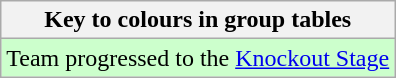<table class="wikitable">
<tr>
<th>Key to colours in group tables</th>
</tr>
<tr style="background:#cfc;">
<td>Team progressed to the <a href='#'>Knockout Stage</a></td>
</tr>
</table>
